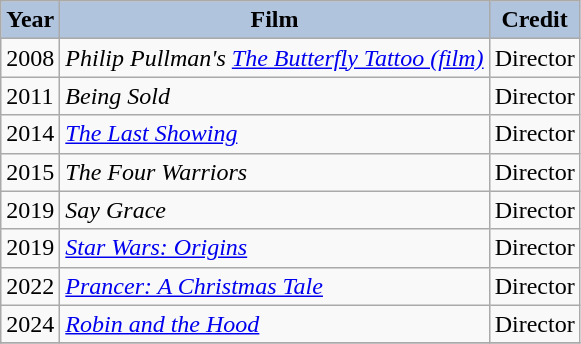<table class="wikitable" style="font-size:100%">
<tr style="text-align:center;">
<th style="background:#B0C4DE;">Year</th>
<th style="background:#B0C4DE;">Film</th>
<th style="background:#B0C4DE;">Credit</th>
</tr>
<tr>
<td>2008</td>
<td><em>Philip Pullman's <a href='#'>The Butterfly Tattoo (film)</a></em></td>
<td>Director</td>
</tr>
<tr>
<td>2011</td>
<td><em>Being Sold</em></td>
<td>Director</td>
</tr>
<tr>
<td>2014</td>
<td><em><a href='#'>The Last Showing</a></em></td>
<td>Director</td>
</tr>
<tr>
<td>2015</td>
<td><em>The Four Warriors</em></td>
<td>Director</td>
</tr>
<tr>
<td>2019</td>
<td><em>Say Grace</em></td>
<td>Director</td>
</tr>
<tr>
<td>2019</td>
<td><em><a href='#'>Star Wars: Origins</a></em></td>
<td>Director</td>
</tr>
<tr>
<td>2022</td>
<td><em><a href='#'>Prancer: A Christmas Tale</a></em></td>
<td>Director</td>
</tr>
<tr>
<td>2024</td>
<td><em><a href='#'>Robin and the Hood</a></em></td>
<td>Director</td>
</tr>
<tr>
</tr>
</table>
